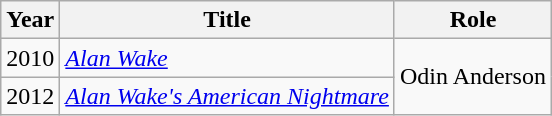<table class="wikitable sortable">
<tr>
<th>Year</th>
<th>Title</th>
<th>Role</th>
</tr>
<tr>
<td>2010</td>
<td><em><a href='#'>Alan Wake</a></em></td>
<td rowspan="2">Odin Anderson</td>
</tr>
<tr>
<td>2012</td>
<td><em><a href='#'>Alan Wake's American Nightmare</a></em></td>
</tr>
</table>
